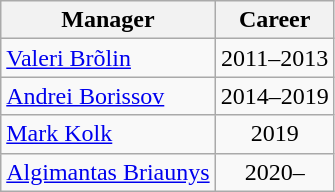<table class="wikitable" style="text-align:center">
<tr>
<th>Manager</th>
<th>Career</th>
</tr>
<tr>
<td align=left> <a href='#'>Valeri Brõlin</a></td>
<td>2011–2013</td>
</tr>
<tr>
<td align=left> <a href='#'>Andrei Borissov</a></td>
<td>2014–2019</td>
</tr>
<tr>
<td align=left> <a href='#'>Mark Kolk</a></td>
<td>2019</td>
</tr>
<tr>
<td align=left> <a href='#'>Algimantas Briaunys</a></td>
<td>2020–</td>
</tr>
</table>
